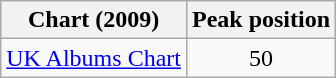<table class="wikitable sortable">
<tr>
<th align="left">Chart (2009)</th>
<th style="text-align:center;">Peak position</th>
</tr>
<tr>
<td align="left"><a href='#'>UK Albums Chart</a></td>
<td style="text-align:center;">50</td>
</tr>
</table>
